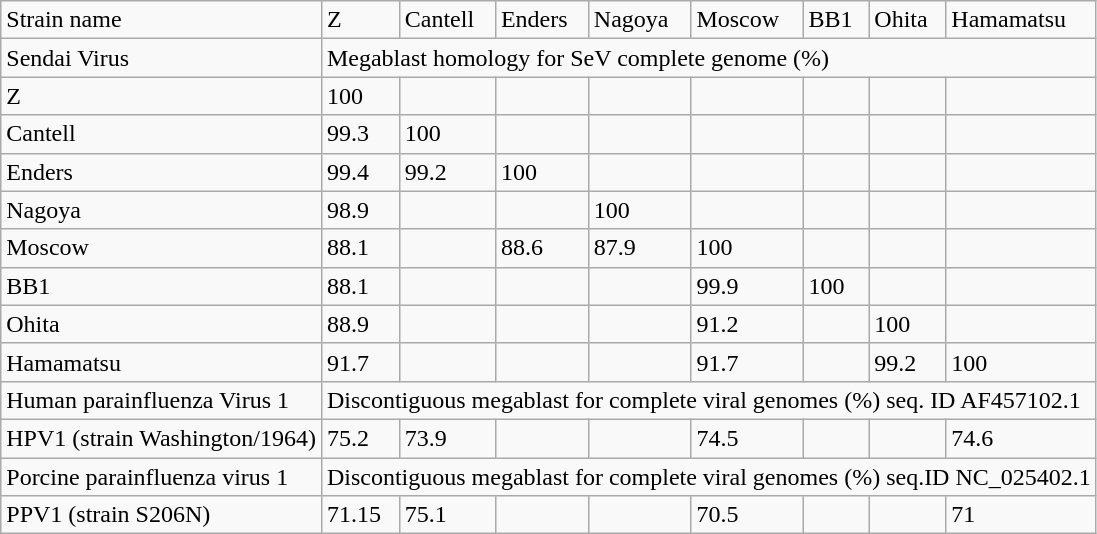<table class="wikitable">
<tr>
<td>Strain name</td>
<td>Z</td>
<td>Cantell</td>
<td>Enders</td>
<td>Nagoya</td>
<td>Moscow</td>
<td>BB1</td>
<td>Ohita</td>
<td>Hamamatsu</td>
</tr>
<tr>
<td>Sendai Virus</td>
<td colspan="8">Megablast homology for SeV complete genome (%)</td>
</tr>
<tr>
<td>Z</td>
<td>100</td>
<td></td>
<td></td>
<td></td>
<td></td>
<td></td>
<td></td>
<td></td>
</tr>
<tr>
<td>Cantell</td>
<td>99.3</td>
<td>100</td>
<td></td>
<td></td>
<td></td>
<td></td>
<td></td>
<td></td>
</tr>
<tr>
<td>Enders</td>
<td>99.4</td>
<td>99.2</td>
<td>100</td>
<td></td>
<td></td>
<td></td>
<td></td>
<td></td>
</tr>
<tr>
<td>Nagoya</td>
<td>98.9</td>
<td></td>
<td></td>
<td>100</td>
<td></td>
<td></td>
<td></td>
<td></td>
</tr>
<tr>
<td>Moscow</td>
<td>88.1</td>
<td></td>
<td>88.6</td>
<td>87.9</td>
<td>100</td>
<td></td>
<td></td>
<td></td>
</tr>
<tr>
<td>BB1</td>
<td>88.1</td>
<td></td>
<td></td>
<td></td>
<td>99.9</td>
<td>100</td>
<td></td>
<td></td>
</tr>
<tr>
<td>Ohita</td>
<td>88.9</td>
<td></td>
<td></td>
<td></td>
<td>91.2</td>
<td></td>
<td>100</td>
<td></td>
</tr>
<tr>
<td>Hamamatsu</td>
<td>91.7</td>
<td></td>
<td></td>
<td></td>
<td>91.7</td>
<td></td>
<td>99.2</td>
<td>100</td>
</tr>
<tr>
<td>Human parainfluenza Virus 1</td>
<td colspan="8">Discontiguous megablast for complete viral genomes (%) seq. ID AF457102.1</td>
</tr>
<tr>
<td>HPV1 (strain Washington/1964)</td>
<td>75.2</td>
<td>73.9</td>
<td></td>
<td></td>
<td>74.5</td>
<td></td>
<td></td>
<td>74.6</td>
</tr>
<tr>
<td>Porcine parainfluenza virus 1</td>
<td colspan="8">Discontiguous megablast for complete viral genomes (%) seq.ID NC_025402.1</td>
</tr>
<tr>
<td>PPV1 (strain S206N)</td>
<td>71.15</td>
<td>75.1</td>
<td></td>
<td></td>
<td>70.5</td>
<td></td>
<td></td>
<td>71</td>
</tr>
</table>
